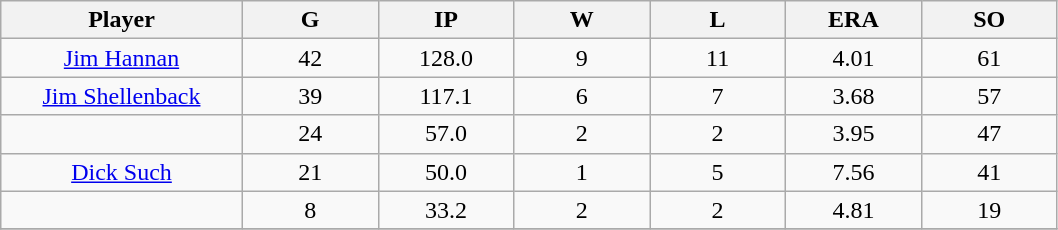<table class="wikitable sortable">
<tr>
<th bgcolor="#DDDDFF" width="16%">Player</th>
<th bgcolor="#DDDDFF" width="9%">G</th>
<th bgcolor="#DDDDFF" width="9%">IP</th>
<th bgcolor="#DDDDFF" width="9%">W</th>
<th bgcolor="#DDDDFF" width="9%">L</th>
<th bgcolor="#DDDDFF" width="9%">ERA</th>
<th bgcolor="#DDDDFF" width="9%">SO</th>
</tr>
<tr align="center">
<td><a href='#'>Jim Hannan</a></td>
<td>42</td>
<td>128.0</td>
<td>9</td>
<td>11</td>
<td>4.01</td>
<td>61</td>
</tr>
<tr align=center>
<td><a href='#'>Jim Shellenback</a></td>
<td>39</td>
<td>117.1</td>
<td>6</td>
<td>7</td>
<td>3.68</td>
<td>57</td>
</tr>
<tr align=center>
<td></td>
<td>24</td>
<td>57.0</td>
<td>2</td>
<td>2</td>
<td>3.95</td>
<td>47</td>
</tr>
<tr align="center">
<td><a href='#'>Dick Such</a></td>
<td>21</td>
<td>50.0</td>
<td>1</td>
<td>5</td>
<td>7.56</td>
<td>41</td>
</tr>
<tr align=center>
<td></td>
<td>8</td>
<td>33.2</td>
<td>2</td>
<td>2</td>
<td>4.81</td>
<td>19</td>
</tr>
<tr align="center">
</tr>
</table>
